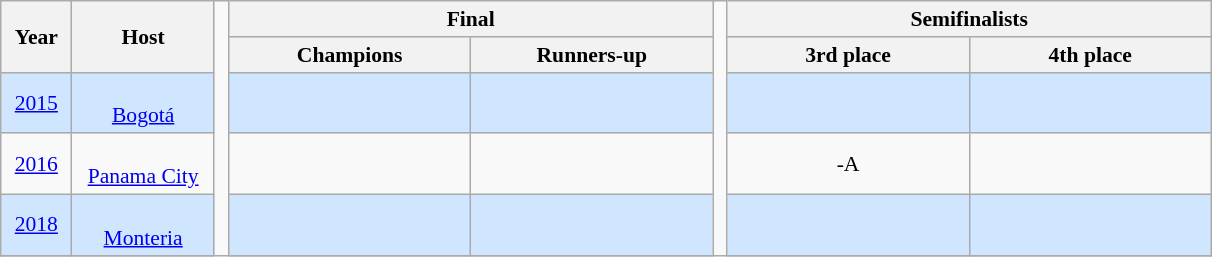<table class="wikitable" style="font-size:90%; text-align: center;">
<tr>
<th rowspan=2 width=5%>Year</th>
<th rowspan=2 width=10%>Host</th>
<td width=1% rowspan=21 style="border-top:none;border-bottom:none;"></td>
<th colspan=2>Final</th>
<td width=1% rowspan=21 style="border-top:none;border-bottom:none;"></td>
<th colspan=2>Semifinalists</th>
</tr>
<tr>
<th width=17%>Champions</th>
<th width=17%>Runners-up</th>
<th width=17%>3rd place</th>
<th width=17%>4th place</th>
</tr>
<tr style="background: #D0E6FF;">
<td><a href='#'>2015</a></td>
<td><br><a href='#'>Bogotá</a></td>
<td><strong></strong></td>
<td></td>
<td></td>
<td></td>
</tr>
<tr>
<td><a href='#'>2016</a></td>
<td><br><a href='#'>Panama City</a></td>
<td><strong></strong></td>
<td></td>
<td>-A</td>
<td></td>
</tr>
<tr style="background: #D0E6FF;">
<td><a href='#'>2018</a></td>
<td><br><a href='#'>Monteria</a></td>
<td><strong></strong></td>
<td></td>
<td></td>
<td></td>
</tr>
<tr>
</tr>
</table>
